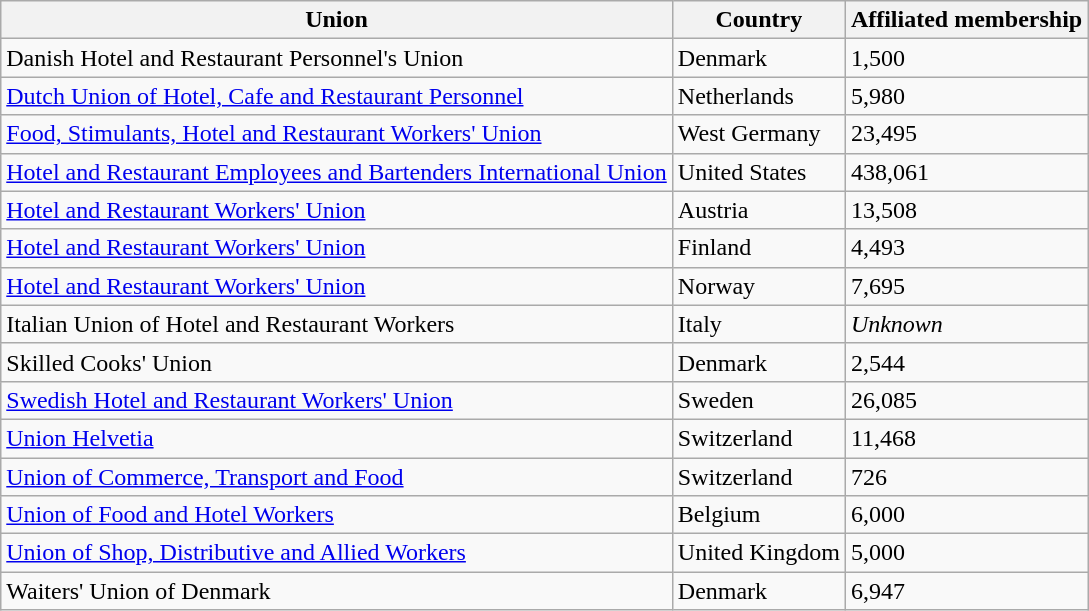<table class="wikitable sortable">
<tr>
<th>Union</th>
<th>Country</th>
<th>Affiliated membership</th>
</tr>
<tr>
<td>Danish Hotel and Restaurant Personnel's Union</td>
<td>Denmark</td>
<td>1,500</td>
</tr>
<tr>
<td><a href='#'>Dutch Union of Hotel, Cafe and Restaurant Personnel</a></td>
<td>Netherlands</td>
<td>5,980</td>
</tr>
<tr>
<td><a href='#'>Food, Stimulants, Hotel and Restaurant Workers' Union</a></td>
<td>West Germany</td>
<td>23,495</td>
</tr>
<tr>
<td><a href='#'>Hotel and Restaurant Employees and Bartenders International Union</a></td>
<td>United States</td>
<td>438,061</td>
</tr>
<tr>
<td><a href='#'>Hotel and Restaurant Workers' Union</a></td>
<td>Austria</td>
<td>13,508</td>
</tr>
<tr>
<td><a href='#'>Hotel and Restaurant Workers' Union</a></td>
<td>Finland</td>
<td>4,493</td>
</tr>
<tr>
<td><a href='#'>Hotel and Restaurant Workers' Union</a></td>
<td>Norway</td>
<td>7,695</td>
</tr>
<tr>
<td>Italian Union of Hotel and Restaurant Workers</td>
<td>Italy</td>
<td><em>Unknown</em></td>
</tr>
<tr>
<td>Skilled Cooks' Union</td>
<td>Denmark</td>
<td>2,544</td>
</tr>
<tr>
<td><a href='#'>Swedish Hotel and Restaurant Workers' Union</a></td>
<td>Sweden</td>
<td>26,085</td>
</tr>
<tr>
<td><a href='#'>Union Helvetia</a></td>
<td>Switzerland</td>
<td>11,468</td>
</tr>
<tr>
<td><a href='#'>Union of Commerce, Transport and Food</a></td>
<td>Switzerland</td>
<td>726</td>
</tr>
<tr>
<td><a href='#'>Union of Food and Hotel Workers</a></td>
<td>Belgium</td>
<td>6,000</td>
</tr>
<tr>
<td><a href='#'>Union of Shop, Distributive and Allied Workers</a></td>
<td>United Kingdom</td>
<td>5,000</td>
</tr>
<tr>
<td>Waiters' Union of Denmark</td>
<td>Denmark</td>
<td>6,947</td>
</tr>
</table>
